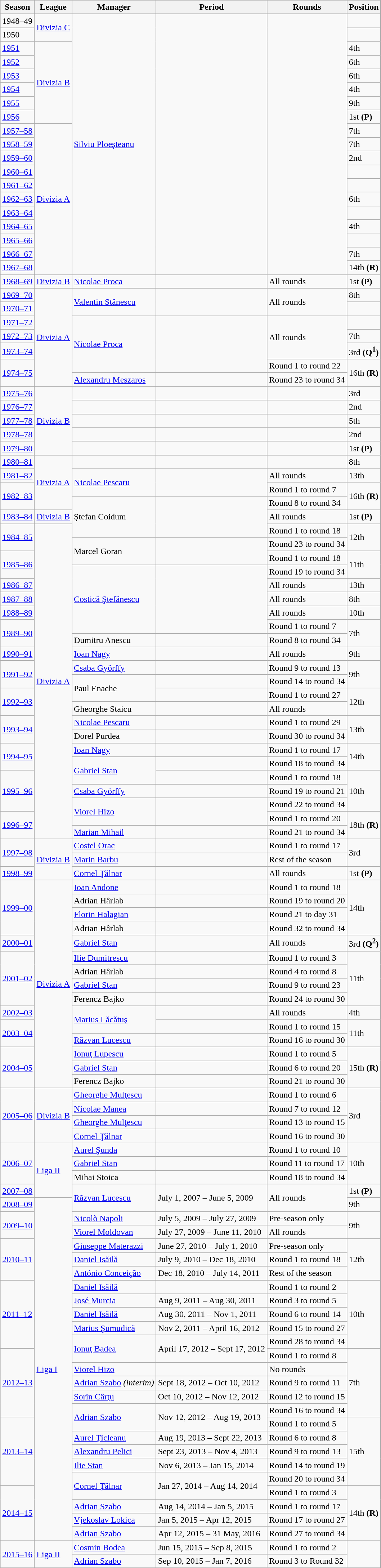<table class="wikitable">
<tr>
<th>Season</th>
<th>League</th>
<th>Manager</th>
<th>Period</th>
<th>Rounds</th>
<th>Position</th>
</tr>
<tr>
<td>1948–49</td>
<td rowspan="2"><a href='#'>Divizia C</a></td>
<td rowspan="19"> <a href='#'>Silviu Ploeşteanu</a></td>
<td rowspan="19"></td>
<td rowspan="19"></td>
<td></td>
</tr>
<tr>
<td>1950</td>
<td></td>
</tr>
<tr>
<td><a href='#'>1951</a></td>
<td rowspan="6"><a href='#'>Divizia B</a></td>
<td>4th</td>
</tr>
<tr>
<td><a href='#'>1952</a></td>
<td>6th</td>
</tr>
<tr>
<td><a href='#'>1953</a></td>
<td>6th</td>
</tr>
<tr>
<td><a href='#'>1954</a></td>
<td>4th</td>
</tr>
<tr>
<td><a href='#'>1955</a></td>
<td>9th</td>
</tr>
<tr>
<td><a href='#'>1956</a></td>
<td>1st <strong>(P)</strong></td>
</tr>
<tr>
<td><a href='#'>1957–58</a></td>
<td rowspan="11"><a href='#'>Divizia A</a></td>
<td>7th</td>
</tr>
<tr>
<td><a href='#'>1958–59</a></td>
<td>7th</td>
</tr>
<tr>
<td><a href='#'>1959–60</a></td>
<td>2nd</td>
</tr>
<tr>
<td><a href='#'>1960–61</a></td>
<td></td>
</tr>
<tr>
<td><a href='#'>1961–62</a></td>
<td></td>
</tr>
<tr>
<td><a href='#'>1962–63</a></td>
<td>6th</td>
</tr>
<tr>
<td><a href='#'>1963–64</a></td>
<td></td>
</tr>
<tr>
<td><a href='#'>1964–65</a></td>
<td>4th</td>
</tr>
<tr>
<td><a href='#'>1965–66</a></td>
<td></td>
</tr>
<tr>
<td><a href='#'>1966–67</a></td>
<td>7th</td>
</tr>
<tr>
<td><a href='#'>1967–68</a></td>
<td>14th <strong>(R)</strong></td>
</tr>
<tr>
<td><a href='#'>1968–69</a></td>
<td><a href='#'>Divizia B</a></td>
<td align="left"> <a href='#'>Nicolae Proca</a></td>
<td></td>
<td>All rounds</td>
<td>1st <strong>(P)</strong></td>
</tr>
<tr>
<td><a href='#'>1969–70</a></td>
<td rowspan="7"><a href='#'>Divizia A</a></td>
<td rowspan="2" align="left"> <a href='#'>Valentin Stănescu</a></td>
<td rowspan="2"></td>
<td rowspan="2">All rounds</td>
<td>8th</td>
</tr>
<tr>
<td><a href='#'>1970–71</a></td>
<td></td>
</tr>
<tr>
<td><a href='#'>1971–72</a></td>
<td rowspan="4" align="left"> <a href='#'>Nicolae Proca</a></td>
<td rowspan="4"></td>
<td rowspan="3">All rounds</td>
<td></td>
</tr>
<tr>
<td><a href='#'>1972–73</a></td>
<td>7th</td>
</tr>
<tr>
<td><a href='#'>1973–74</a></td>
<td>3rd <strong>(Q<sup>1</sup>)</strong></td>
</tr>
<tr>
<td rowspan="2"><a href='#'>1974–75</a></td>
<td>Round 1 to round 22</td>
<td rowspan="2">16th <strong>(R)</strong></td>
</tr>
<tr>
<td align="left"> <a href='#'>Alexandru Meszaros</a></td>
<td></td>
<td>Round 23 to round 34</td>
</tr>
<tr>
<td><a href='#'>1975–76</a></td>
<td rowspan="5"><a href='#'>Divizia B</a></td>
<td></td>
<td></td>
<td></td>
<td>3rd</td>
</tr>
<tr>
<td><a href='#'>1976–77</a></td>
<td></td>
<td></td>
<td></td>
<td>2nd</td>
</tr>
<tr>
<td><a href='#'>1977–78</a></td>
<td></td>
<td></td>
<td></td>
<td>5th</td>
</tr>
<tr>
<td><a href='#'>1978–78</a></td>
<td></td>
<td></td>
<td></td>
<td>2nd</td>
</tr>
<tr>
<td><a href='#'>1979–80</a></td>
<td></td>
<td></td>
<td></td>
<td>1st <strong>(P)</strong></td>
</tr>
<tr>
<td><a href='#'>1980–81</a></td>
<td rowspan="4"><a href='#'>Divizia A</a></td>
<td></td>
<td></td>
<td></td>
<td>8th</td>
</tr>
<tr>
<td><a href='#'>1981–82</a></td>
<td rowspan="2" align="left"> <a href='#'>Nicolae Pescaru</a></td>
<td rowspan="2"></td>
<td>All rounds</td>
<td>13th</td>
</tr>
<tr>
<td rowspan="2"><a href='#'>1982–83</a></td>
<td>Round 1 to round 7</td>
<td rowspan="2">16th <strong>(R)</strong></td>
</tr>
<tr>
<td rowspan="3" align="left"> Ştefan Coidum</td>
<td rowspan="3"></td>
<td>Round 8 to round 34</td>
</tr>
<tr>
<td><a href='#'>1983–84</a></td>
<td><a href='#'>Divizia B</a></td>
<td>All rounds</td>
<td>1st <strong>(P)</strong></td>
</tr>
<tr>
<td rowspan="2"><a href='#'>1984–85</a></td>
<td rowspan="23"><a href='#'>Divizia A</a></td>
<td>Round 1 to round 18</td>
<td rowspan="2">12th</td>
</tr>
<tr>
<td rowspan="2" align="left"> Marcel Goran</td>
<td rowspan="2"></td>
<td>Round 23 to round 34</td>
</tr>
<tr>
<td rowspan="2"><a href='#'>1985–86</a></td>
<td>Round 1 to round 18</td>
<td rowspan="2">11th</td>
</tr>
<tr>
<td rowspan="5" align="left"> <a href='#'>Costică Ştefănescu</a></td>
<td rowspan="5"></td>
<td>Round 19 to round 34</td>
</tr>
<tr>
<td><a href='#'>1986–87</a></td>
<td>All rounds</td>
<td>13th</td>
</tr>
<tr>
<td><a href='#'>1987–88</a></td>
<td>All rounds</td>
<td>8th</td>
</tr>
<tr>
<td><a href='#'>1988–89</a></td>
<td>All rounds</td>
<td>10th</td>
</tr>
<tr>
<td rowspan="2"><a href='#'>1989–90</a></td>
<td>Round 1 to round 7</td>
<td rowspan="2">7th</td>
</tr>
<tr>
<td align="left"> Dumitru Anescu</td>
<td></td>
<td>Round 8 to round 34</td>
</tr>
<tr>
<td><a href='#'>1990–91</a></td>
<td align="left"> <a href='#'>Ioan Nagy</a></td>
<td></td>
<td>All rounds</td>
<td>9th</td>
</tr>
<tr>
<td rowspan="2"><a href='#'>1991–92</a></td>
<td align="left"> <a href='#'>Csaba Györffy</a></td>
<td></td>
<td>Round 9 to round 13</td>
<td rowspan="2">9th</td>
</tr>
<tr>
<td rowspan="2" align="left"> Paul Enache</td>
<td></td>
<td>Round 14 to round 34</td>
</tr>
<tr>
<td rowspan="2"><a href='#'>1992–93</a></td>
<td></td>
<td>Round 1 to round 27</td>
<td rowspan="2">12th</td>
</tr>
<tr>
<td align="left"> Gheorghe Staicu</td>
<td></td>
<td>All rounds</td>
</tr>
<tr>
<td rowspan="2"><a href='#'>1993–94</a></td>
<td align="left"> <a href='#'>Nicolae Pescaru</a></td>
<td></td>
<td>Round 1 to round 29</td>
<td rowspan="2">13th</td>
</tr>
<tr>
<td align="left"> Dorel Purdea</td>
<td></td>
<td>Round 30 to round 34</td>
</tr>
<tr>
<td rowspan="2"><a href='#'>1994–95</a></td>
<td align="left"> <a href='#'>Ioan Nagy</a></td>
<td></td>
<td>Round 1 to round 17</td>
<td rowspan="2">14th</td>
</tr>
<tr>
<td rowspan="2" align="left"> <a href='#'>Gabriel Stan</a></td>
<td></td>
<td>Round 18 to round 34</td>
</tr>
<tr>
<td rowspan="3"><a href='#'>1995–96</a></td>
<td></td>
<td>Round 1 to round 18</td>
<td rowspan="3">10th</td>
</tr>
<tr>
<td align="left"> <a href='#'>Csaba Györffy</a></td>
<td></td>
<td>Round 19 to round 21</td>
</tr>
<tr>
<td rowspan="2" align="left"> <a href='#'>Viorel Hizo</a></td>
<td rowspan="2"></td>
<td>Round 22 to round 34</td>
</tr>
<tr>
<td rowspan="2"><a href='#'>1996–97</a></td>
<td>Round 1 to round 20</td>
<td rowspan="2">18th <strong>(R)</strong></td>
</tr>
<tr>
<td align="left"> <a href='#'>Marian Mihail</a></td>
<td></td>
<td>Round 21 to round 34</td>
</tr>
<tr>
<td rowspan="2"><a href='#'>1997–98</a></td>
<td rowspan="3"><a href='#'>Divizia B</a></td>
<td align="left"> <a href='#'>Costel Orac</a></td>
<td></td>
<td>Round 1 to round 17</td>
<td rowspan="2">3rd</td>
</tr>
<tr>
<td align="left"> <a href='#'>Marin Barbu</a></td>
<td></td>
<td>Rest of the season</td>
</tr>
<tr>
<td><a href='#'>1998–99</a></td>
<td align="left"> <a href='#'>Cornel Ţălnar</a></td>
<td></td>
<td>All rounds</td>
<td>1st <strong>(P)</strong></td>
</tr>
<tr>
<td rowspan="4"><a href='#'>1999–00</a></td>
<td rowspan="15"><a href='#'>Divizia A</a></td>
<td align="left"> <a href='#'>Ioan Andone</a></td>
<td></td>
<td>Round 1 to round 18</td>
<td rowspan="4">14th</td>
</tr>
<tr>
<td align="left"> Adrian Hârlab</td>
<td></td>
<td>Round 19 to round 20</td>
</tr>
<tr>
<td align="left"> <a href='#'>Florin Halagian</a></td>
<td></td>
<td>Round 21 to day 31</td>
</tr>
<tr>
<td align="left"> Adrian Hârlab</td>
<td></td>
<td>Round 32 to round 34</td>
</tr>
<tr>
<td><a href='#'>2000–01</a></td>
<td align="left"> <a href='#'>Gabriel Stan</a></td>
<td></td>
<td>All rounds</td>
<td>3rd <strong>(Q<sup>2</sup>)</strong></td>
</tr>
<tr>
<td rowspan="4"><a href='#'>2001–02</a></td>
<td align="left"> <a href='#'>Ilie Dumitrescu</a></td>
<td></td>
<td>Round 1 to round 3</td>
<td rowspan="4">11th</td>
</tr>
<tr>
<td align="left"> Adrian Hârlab</td>
<td></td>
<td>Round 4 to round 8</td>
</tr>
<tr>
<td align="left"> <a href='#'>Gabriel Stan</a></td>
<td></td>
<td>Round 9 to round 23</td>
</tr>
<tr>
<td align="left"> Ferencz Bajko</td>
<td></td>
<td>Round 24 to round 30</td>
</tr>
<tr>
<td><a href='#'>2002–03</a></td>
<td rowspan="2" align="left"> <a href='#'>Marius Lăcătuş</a></td>
<td></td>
<td>All rounds</td>
<td>4th</td>
</tr>
<tr>
<td rowspan="2"><a href='#'>2003–04</a></td>
<td></td>
<td>Round 1 to round 15</td>
<td rowspan="2">11th</td>
</tr>
<tr>
<td align="left"> <a href='#'>Răzvan Lucescu</a></td>
<td></td>
<td>Round 16 to round 30</td>
</tr>
<tr>
<td rowspan="3"><a href='#'>2004–05</a></td>
<td align="left"> <a href='#'>Ionuţ Lupescu</a></td>
<td></td>
<td>Round 1 to round 5</td>
<td rowspan="3">15th <strong>(R)</strong></td>
</tr>
<tr>
<td align="left"> <a href='#'>Gabriel Stan</a></td>
<td></td>
<td>Round 6 to round 20</td>
</tr>
<tr>
<td align="left"> Ferencz Bajko</td>
<td></td>
<td>Round 21 to round 30</td>
</tr>
<tr>
<td rowspan="4"><a href='#'>2005–06</a></td>
<td rowspan="4"><a href='#'>Divizia B</a></td>
<td align="left"> <a href='#'>Gheorghe Mulţescu</a></td>
<td></td>
<td>Round 1 to round 6</td>
<td rowspan="4">3rd</td>
</tr>
<tr>
<td align="left"> <a href='#'>Nicolae Manea</a></td>
<td></td>
<td>Round 7 to round 12</td>
</tr>
<tr>
<td align="left"> <a href='#'>Gheorghe Mulţescu</a></td>
<td></td>
<td>Round 13 to round 15</td>
</tr>
<tr>
<td align="left"> <a href='#'>Cornel Ţălnar</a></td>
<td></td>
<td>Round 16 to round 30</td>
</tr>
<tr>
<td rowspan="3"><a href='#'>2006–07</a></td>
<td rowspan="4"><a href='#'>Liga II</a></td>
<td align="left"> <a href='#'>Aurel Şunda</a></td>
<td></td>
<td>Round 1 to round 10</td>
<td rowspan="3">10th</td>
</tr>
<tr>
<td align="left"> <a href='#'>Gabriel Stan</a></td>
<td></td>
<td>Round 11 to round 17</td>
</tr>
<tr>
<td align="left"> Mihai Stoica</td>
<td></td>
<td>Round 18 to round 34</td>
</tr>
<tr>
<td><a href='#'>2007–08</a></td>
<td rowspan="2" align="left"> <a href='#'>Răzvan Lucescu</a></td>
<td rowspan="2">July 1, 2007 – June 5, 2009</td>
<td rowspan="2">All rounds</td>
<td>1st <strong>(P)</strong></td>
</tr>
<tr>
<td><a href='#'>2008–09</a></td>
<td rowspan="25"><a href='#'>Liga I</a></td>
<td>9th</td>
</tr>
<tr>
<td rowspan="2"><a href='#'>2009–10</a></td>
<td align="left"> <a href='#'>Nicolò Napoli</a></td>
<td>July 5, 2009 – July 27, 2009</td>
<td>Pre-season only</td>
<td rowspan="2">9th</td>
</tr>
<tr>
<td align="left"> <a href='#'>Viorel Moldovan</a></td>
<td>July 27, 2009 – June 11, 2010</td>
<td>All rounds</td>
</tr>
<tr>
<td rowspan="3"><a href='#'>2010–11</a></td>
<td align="left"> <a href='#'>Giuseppe Materazzi</a></td>
<td>June 27, 2010 – July 1, 2010</td>
<td>Pre-season only</td>
<td rowspan="3">12th</td>
</tr>
<tr>
<td align="left"> <a href='#'>Daniel Isăilă</a></td>
<td>July 9, 2010 – Dec 18, 2010</td>
<td>Round 1 to round 18</td>
</tr>
<tr>
<td align="left"> <a href='#'>António Conceição</a></td>
<td>Dec 18, 2010 – July 14, 2011</td>
<td>Rest of the season</td>
</tr>
<tr>
<td rowspan="5"><a href='#'>2011–12</a></td>
<td align="left"> <a href='#'>Daniel Isăilă</a></td>
<td></td>
<td>Round 1 to round 2</td>
<td rowspan="5">10th</td>
</tr>
<tr>
<td align="left"> <a href='#'>José Murcia</a></td>
<td>Aug 9, 2011 – Aug 30, 2011</td>
<td>Round 3 to round 5</td>
</tr>
<tr>
<td align="left"> <a href='#'>Daniel Isăilă</a></td>
<td>Aug 30, 2011 – Nov 1, 2011</td>
<td>Round 6 to round 14</td>
</tr>
<tr>
<td align="left"> <a href='#'>Marius Şumudică</a></td>
<td>Nov 2, 2011 – April 16, 2012</td>
<td>Round 15 to round 27</td>
</tr>
<tr>
<td align="left" rowspan="2"> <a href='#'>Ionuţ Badea</a></td>
<td rowspan="2">April 17, 2012 – Sept 17, 2012</td>
<td>Round 28 to round 34</td>
</tr>
<tr>
<td rowspan="5"><a href='#'>2012–13</a></td>
<td>Round 1 to round 8</td>
<td rowspan="5">7th</td>
</tr>
<tr>
<td align="left"> <a href='#'>Viorel Hizo</a></td>
<td></td>
<td>No rounds</td>
</tr>
<tr>
<td align="left"> <a href='#'>Adrian Szabo</a> <em>(interim)</em></td>
<td>Sept 18, 2012 – Oct 10, 2012</td>
<td>Round 9 to round 11</td>
</tr>
<tr>
<td align="left"> <a href='#'>Sorin Cârţu</a></td>
<td>Oct 10, 2012 – Nov 12, 2012</td>
<td>Round 12 to round 15</td>
</tr>
<tr>
<td align="left" rowspan="2"> <a href='#'>Adrian Szabo</a></td>
<td rowspan="2">Nov 12, 2012 – Aug 19, 2013</td>
<td>Round 16 to round 34</td>
</tr>
<tr>
<td rowspan="5"><a href='#'>2013–14</a></td>
<td>Round 1 to round 5</td>
<td rowspan="5">15th</td>
</tr>
<tr>
<td align="left" rowspan="1"> <a href='#'>Aurel Ţicleanu</a></td>
<td>Aug 19, 2013 – Sept 22, 2013</td>
<td>Round 6 to round 8</td>
</tr>
<tr>
<td align="left"> <a href='#'>Alexandru Pelici</a></td>
<td>Sept 23, 2013 – Nov 4, 2013</td>
<td>Round 9 to round 13</td>
</tr>
<tr>
<td align="left"> <a href='#'>Ilie Stan</a></td>
<td>Nov 6, 2013 – Jan 15, 2014</td>
<td>Round 14 to round 19</td>
</tr>
<tr>
<td align="left" rowspan="2"> <a href='#'>Cornel Țălnar</a></td>
<td rowspan="2">Jan 27, 2014 –  Aug 14, 2014</td>
<td>Round 20 to round 34</td>
</tr>
<tr>
<td rowspan="4"><a href='#'>2014–15</a></td>
<td>Round 1 to round 3</td>
<td rowspan="4">14th <strong>(R)</strong></td>
</tr>
<tr>
<td align="left"> <a href='#'>Adrian Szabo</a></td>
<td>Aug 14, 2014 – Jan 5, 2015</td>
<td>Round 1 to round 17</td>
</tr>
<tr>
<td align="left"> <a href='#'>Vjekoslav Lokica</a></td>
<td>Jan 5, 2015 – Apr 12, 2015</td>
<td>Round 17 to round 27</td>
</tr>
<tr>
<td align="left"> <a href='#'>Adrian Szabo</a></td>
<td>Apr 12, 2015 – 31 May, 2016</td>
<td>Round 27 to round 34</td>
</tr>
<tr>
<td rowspan="2"><a href='#'>2015–16</a></td>
<td rowspan="2"><a href='#'>Liga II</a></td>
<td align="left"> <a href='#'>Cosmin Bodea</a></td>
<td>Jun 15, 2015 – Sep 8, 2015</td>
<td>Round 1 to round 2</td>
</tr>
<tr>
<td align="left"> <a href='#'>Adrian Szabo</a></td>
<td>Sep 10, 2015 – Jan 7, 2016</td>
<td>Round 3 to Round 32</td>
</tr>
</table>
